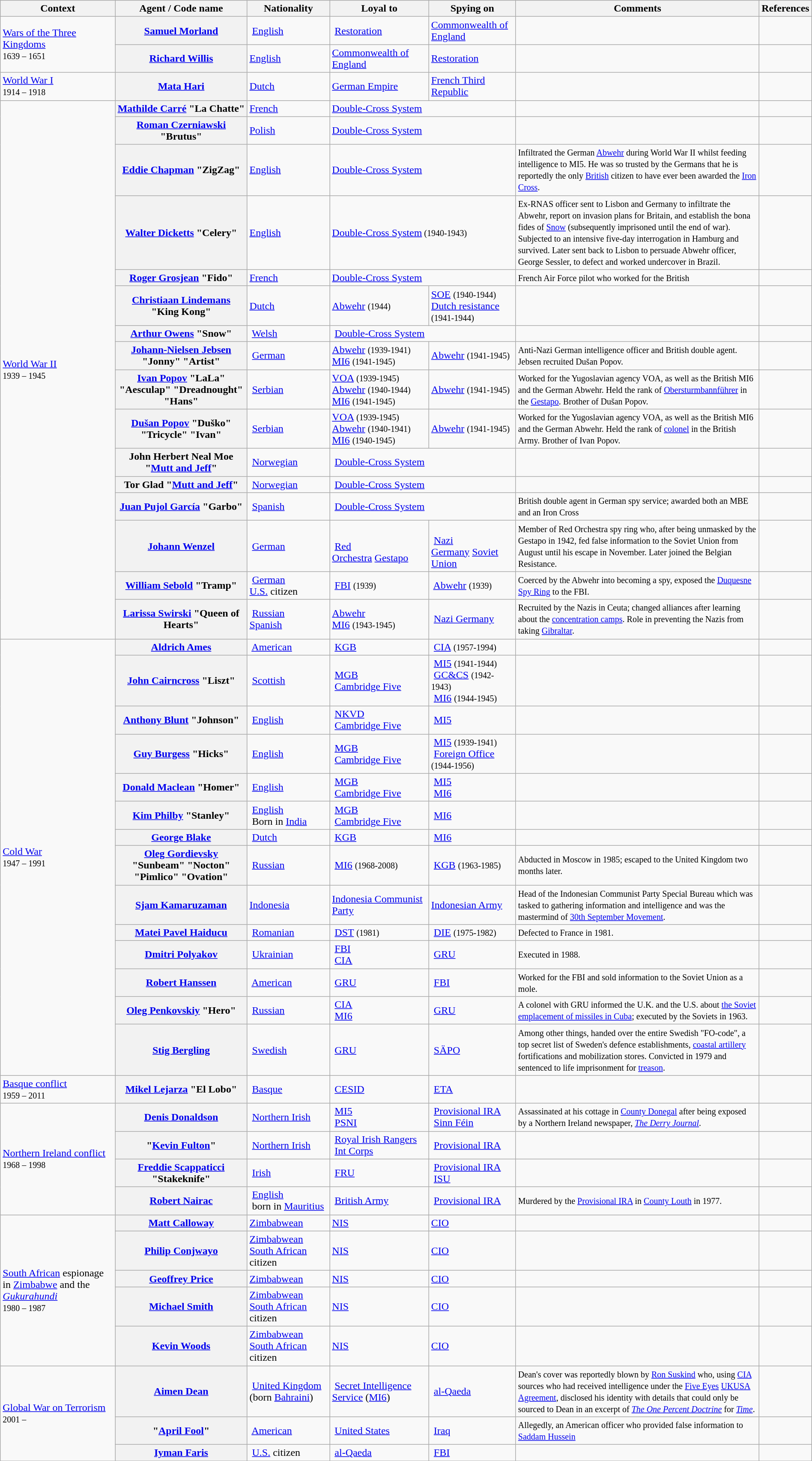<table class="wikitable" style="margin-left:auto; margin-right:auto">
<tr>
<th>Context</th>
<th>Agent / Code name</th>
<th>Nationality</th>
<th>Loyal to</th>
<th>Spying on</th>
<th width="30%">Comments</th>
<th>References</th>
</tr>
<tr>
<td rowspan="2"><a href='#'>Wars of the Three Kingdoms</a> <br> <small>1639 – 1651</small></td>
<th><a href='#'>Samuel Morland</a></th>
<td> <a href='#'>English</a></td>
<td> <a href='#'>Restoration</a></td>
<td> <a href='#'>Commonwealth of England</a></td>
<td><small> </small></td>
<td></td>
</tr>
<tr>
<th><a href='#'>Richard Willis</a></th>
<td> <a href='#'>English</a></td>
<td> <a href='#'>Commonwealth of England</a></td>
<td> <a href='#'>Restoration</a></td>
<td><small> </small></td>
<td></td>
</tr>
<tr>
<td rowspan="1"><a href='#'>World War I</a> <br> <small>1914 – 1918</small></td>
<th><a href='#'>Mata Hari</a></th>
<td> <a href='#'>Dutch</a></td>
<td> <a href='#'>German Empire</a></td>
<td> <a href='#'>French Third Republic</a></td>
<td><small> </small></td>
<td></td>
</tr>
<tr>
<td rowspan="16"><a href='#'>World War II</a> <br> <small>1939 – 1945</small></td>
<th><a href='#'>Mathilde Carré</a> "La Chatte"</th>
<td> <a href='#'>French</a></td>
<td colspan="2"> <a href='#'>Double-Cross System</a></td>
<td></td>
<td></td>
</tr>
<tr>
<th><a href='#'>Roman Czerniawski</a> "Brutus"</th>
<td> <a href='#'>Polish</a></td>
<td colspan="2"> <a href='#'>Double-Cross System</a></td>
<td></td>
<td></td>
</tr>
<tr>
<th><a href='#'>Eddie Chapman</a> "ZigZag"</th>
<td> <a href='#'>English</a></td>
<td colspan="2"> <a href='#'>Double-Cross System</a></td>
<td><small>Infiltrated the German <a href='#'>Abwehr</a> during World War II whilst feeding intelligence to MI5. He was so trusted by the Germans that he is reportedly the only <a href='#'>British</a> citizen to have ever been awarded the <a href='#'>Iron Cross</a>.</small></td>
<td></td>
</tr>
<tr>
<th><a href='#'>Walter Dicketts</a> "Celery"</th>
<td> <a href='#'>English</a></td>
<td colspan="2"> <a href='#'>Double-Cross System</a><small> (1940-1943)</small></td>
<td><small>Ex-RNAS officer sent to Lisbon and Germany to infiltrate the Abwehr, report on invasion plans for Britain, and establish the bona fides of <a href='#'>Snow</a> (subsequently imprisoned until the end of war). Subjected to an intensive five-day interrogation in Hamburg and survived. Later sent back to Lisbon to persuade Abwehr officer, George Sessler, to defect and worked undercover in Brazil.</small></td>
<td></td>
</tr>
<tr>
<th><a href='#'>Roger Grosjean</a> "Fido"</th>
<td> <a href='#'>French</a></td>
<td colspan="2"> <a href='#'>Double-Cross System</a></td>
<td><small>French Air Force pilot who worked for the British</small></td>
<td></td>
</tr>
<tr>
<th><a href='#'>Christiaan Lindemans</a> "King Kong"</th>
<td> <a href='#'>Dutch</a></td>
<td> <a href='#'>Abwehr</a> <small>(1944)</small></td>
<td>  <a href='#'>SOE</a> <small>(1940-1944)</small> <br> <a href='#'>Dutch resistance</a> <small>(1941-1944)</small></td>
<td><small> </small></td>
<td></td>
</tr>
<tr>
<th><a href='#'>Arthur Owens</a> "Snow"</th>
<td> <a href='#'>Welsh</a></td>
<td colspan="2"> <a href='#'>Double-Cross System</a></td>
<td><small> </small></td>
<td></td>
</tr>
<tr>
<th><a href='#'>Johann-Nielsen Jebsen</a> "Jonny" "Artist"</th>
<td> <a href='#'>German</a></td>
<td> <a href='#'>Abwehr</a> <small>(1939-1941)</small><br> <a href='#'>MI6</a> <small>(1941-1945)</small></td>
<td> <a href='#'>Abwehr</a> <small>(1941-1945)</small></td>
<td><small>Anti-Nazi German intelligence officer and British double agent. Jebsen recruited Dušan Popov.</small></td>
<td></td>
</tr>
<tr>
<th><a href='#'>Ivan Popov</a> "LaLa" "Aesculap" "Dreadnought" "Hans"</th>
<td> <a href='#'>Serbian</a></td>
<td> <a href='#'>VOA</a> <small>(1939-1945)</small><br> <a href='#'>Abwehr</a> <small>(1940-1944)</small><br> <a href='#'>MI6</a> <small>(1941-1945)</small></td>
<td> <a href='#'>Abwehr</a> <small>(1941-1945)</small></td>
<td><small>Worked for the Yugoslavian agency VOA, as well as the British MI6 and the German Abwehr. Held the rank of <a href='#'>Obersturmbannführer</a> in the <a href='#'>Gestapo</a>. Brother of Dušan Popov.</small></td>
<td></td>
</tr>
<tr>
<th><a href='#'>Dušan Popov</a> "Duško" "Tricycle" "Ivan"</th>
<td> <a href='#'>Serbian</a></td>
<td> <a href='#'>VOA</a> <small>(1939-1945)</small><br> <a href='#'>Abwehr</a> <small>(1940-1941)</small><br> <a href='#'>MI6</a> <small>(1940-1945)</small></td>
<td> <a href='#'>Abwehr</a> <small>(1941-1945)</small></td>
<td><small>Worked for the Yugoslavian agency VOA, as well as the British MI6 and the German Abwehr. Held the rank of <a href='#'>colonel</a> in the British Army. Brother of Ivan Popov.</small></td>
<td></td>
</tr>
<tr>
<th>John Herbert Neal Moe "<a href='#'>Mutt and Jeff</a>"</th>
<td> <a href='#'>Norwegian</a></td>
<td colspan="2"> <a href='#'>Double-Cross System</a></td>
<td> </td>
<td></td>
</tr>
<tr>
<th>Tor Glad "<a href='#'>Mutt and Jeff</a>"</th>
<td> <a href='#'>Norwegian</a></td>
<td colspan="2"> <a href='#'>Double-Cross System</a></td>
<td> </td>
<td></td>
</tr>
<tr>
<th><a href='#'>Juan Pujol García</a> "Garbo"</th>
<td> <a href='#'>Spanish</a></td>
<td colspan="2"> <a href='#'>Double-Cross System</a></td>
<td><small>British double agent in German spy service; awarded both an MBE and an Iron Cross</small></td>
<td></td>
</tr>
<tr>
<th><a href='#'>Johann Wenzel</a></th>
<td> <a href='#'>German</a></td>
<td><br> <a href='#'>Red Orchestra</a> <a href='#'>Gestapo</a></td>
<td><br> <a href='#'>Nazi Germany</a> <a href='#'>Soviet Union</a></td>
<td><small>Member of Red Orchestra spy ring who, after being unmasked by the Gestapo in 1942, fed false information to the Soviet Union from August until his escape in November. Later joined the Belgian Resistance.</small></td>
<td></td>
</tr>
<tr>
<th><a href='#'>William Sebold</a> "Tramp"</th>
<td> <a href='#'>German</a> <br>  <a href='#'>U.S.</a> citizen</td>
<td> <a href='#'>FBI</a> <small>(1939)</small></td>
<td> <a href='#'>Abwehr</a> <small>(1939)</small></td>
<td><small>Coerced by the Abwehr into becoming a spy, exposed the <a href='#'>Duquesne Spy Ring</a> to the FBI.</small></td>
<td></td>
</tr>
<tr>
<th><a href='#'>Larissa Swirski</a> "Queen of Hearts"</th>
<td> <a href='#'>Russian</a><br>  <a href='#'>Spanish</a></td>
<td> <a href='#'>Abwehr</a><br> <a href='#'>MI6</a> <small>(1943-1945)</small></td>
<td> <a href='#'>Nazi Germany</a></td>
<td><small>Recruited by the Nazis in Ceuta; changed alliances after learning about the <a href='#'>concentration camps</a>. Role in preventing the Nazis from taking <a href='#'>Gibraltar</a>.</small></td>
<td></td>
</tr>
<tr>
<td rowspan="14"><a href='#'>Cold War</a> <br> <small>1947 – 1991</small></td>
<th><a href='#'>Aldrich Ames</a></th>
<td> <a href='#'>American</a></td>
<td> <a href='#'>KGB</a></td>
<td> <a href='#'>CIA</a> <small>(1957-1994)</small></td>
<td><small> </small></td>
<td></td>
</tr>
<tr>
<th><a href='#'>John Cairncross</a> "Liszt"</th>
<td> <a href='#'>Scottish</a></td>
<td> <a href='#'>MGB</a> <br>  <a href='#'>Cambridge Five</a></td>
<td> <a href='#'>MI5</a> <small>(1941-1944)</small> <br>  <a href='#'>GC&CS</a> <small>(1942-1943)</small> <br>  <a href='#'>MI6</a> <small>(1944-1945)</small></td>
<td><small> </small></td>
<td></td>
</tr>
<tr>
<th><a href='#'>Anthony Blunt</a> "Johnson"</th>
<td> <a href='#'>English</a></td>
<td> <a href='#'>NKVD</a> <br>  <a href='#'>Cambridge Five</a></td>
<td> <a href='#'>MI5</a></td>
<td><small> </small></td>
<td></td>
</tr>
<tr>
<th><a href='#'>Guy Burgess</a> "Hicks"</th>
<td> <a href='#'>English</a></td>
<td> <a href='#'>MGB</a> <br>  <a href='#'>Cambridge Five</a></td>
<td> <a href='#'>MI5</a> <small>(1939-1941)</small> <br>  <a href='#'>Foreign Office</a> <small>(1944-1956)</small></td>
<td><small> </small></td>
<td></td>
</tr>
<tr>
<th><a href='#'>Donald Maclean</a> "Homer"</th>
<td> <a href='#'>English</a></td>
<td> <a href='#'>MGB</a> <br>  <a href='#'>Cambridge Five</a></td>
<td> <a href='#'>MI5</a> <br>  <a href='#'>MI6</a></td>
<td><small> </small></td>
<td></td>
</tr>
<tr>
<th><a href='#'>Kim Philby</a> "Stanley"</th>
<td> <a href='#'>English</a> <br>  Born in <a href='#'>India</a></td>
<td> <a href='#'>MGB</a> <br>  <a href='#'>Cambridge Five</a></td>
<td> <a href='#'>MI6</a></td>
<td><small> </small></td>
<td></td>
</tr>
<tr>
<th><a href='#'>George Blake</a></th>
<td> <a href='#'>Dutch</a></td>
<td> <a href='#'>KGB</a></td>
<td> <a href='#'>MI6</a></td>
<td><small> </small></td>
<td></td>
</tr>
<tr>
<th><a href='#'>Oleg Gordievsky</a> "Sunbeam" "Nocton" "Pimlico" "Ovation"</th>
<td> <a href='#'>Russian</a></td>
<td> <a href='#'>MI6</a> <small>(1968-2008)</small></td>
<td> <a href='#'>KGB</a> <small>(1963-1985)</small></td>
<td><small>Abducted in Moscow in 1985; escaped to the United Kingdom two months later.</small></td>
<td></td>
</tr>
<tr>
<th><a href='#'>Sjam Kamaruzaman</a></th>
<td> <a href='#'>Indonesia</a></td>
<td> <a href='#'>Indonesia Communist Party</a></td>
<td> <a href='#'>Indonesian Army</a></td>
<td><small>Head of the Indonesian Communist Party Special Bureau which was tasked to gathering information and intelligence and was the mastermind of <a href='#'>30th September Movement</a>.</small></td>
<td></td>
</tr>
<tr>
<th><a href='#'>Matei Pavel Haiducu</a></th>
<td> <a href='#'>Romanian</a></td>
<td> <a href='#'>DST</a> <small>(1981)</small></td>
<td> <a href='#'>DIE</a> <small>(1975-1982)</small></td>
<td><small>Defected to France in 1981.</small></td>
<td></td>
</tr>
<tr>
<th><a href='#'>Dmitri Polyakov</a></th>
<td> <a href='#'>Ukrainian</a></td>
<td> <a href='#'>FBI</a> <br>  <a href='#'>CIA</a></td>
<td> <a href='#'>GRU</a></td>
<td><small>Executed in 1988.</small></td>
<td></td>
</tr>
<tr>
<th><a href='#'>Robert Hanssen</a></th>
<td> <a href='#'>American</a></td>
<td> <a href='#'>GRU</a></td>
<td> <a href='#'>FBI</a></td>
<td><small>Worked for the FBI and sold information to the Soviet Union as a mole.</small></td>
<td></td>
</tr>
<tr>
<th><a href='#'>Oleg Penkovskiy</a> "Hero"</th>
<td> <a href='#'>Russian</a></td>
<td> <a href='#'>CIA</a><br>  <a href='#'>MI6</a></td>
<td> <a href='#'>GRU</a></td>
<td><small>A colonel with GRU informed the U.K. and the U.S. about <a href='#'>the Soviet emplacement of missiles in Cuba</a>; executed by the Soviets in 1963.</small></td>
<td></td>
</tr>
<tr>
<th><a href='#'>Stig Bergling</a></th>
<td> <a href='#'>Swedish</a></td>
<td> <a href='#'>GRU</a></td>
<td> <a href='#'>SÄPO</a></td>
<td><small>Among other things, handed over the entire Swedish "FO-code", a top secret list of Sweden's defence establishments, <a href='#'>coastal artillery</a> fortifications and mobilization stores. Convicted in 1979 and sentenced to life imprisonment for <a href='#'>treason</a>.</small></td>
<td></td>
</tr>
<tr>
<td rowspan="1"><a href='#'>Basque conflict</a> <br> <small>1959 – 2011</small></td>
<th><a href='#'>Mikel Lejarza</a> "El Lobo"</th>
<td> <a href='#'>Basque</a></td>
<td> <a href='#'>CESID</a></td>
<td> <a href='#'>ETA</a></td>
<td><small> </small></td>
<td></td>
</tr>
<tr>
<td rowspan="4"><a href='#'>Northern Ireland conflict</a> <br> <small>1968 – 1998</small></td>
<th><a href='#'>Denis Donaldson</a></th>
<td> <a href='#'>Northern Irish</a></td>
<td> <a href='#'>MI5</a> <br>  <a href='#'>PSNI</a></td>
<td> <a href='#'>Provisional IRA</a><br>  <a href='#'>Sinn Féin</a></td>
<td><small>Assassinated at his cottage in <a href='#'>County Donegal</a> after being exposed by a Northern Ireland newspaper, <em><a href='#'>The Derry Journal</a></em>.</small></td>
<td></td>
</tr>
<tr>
<th>"<a href='#'>Kevin Fulton</a>"</th>
<td> <a href='#'>Northern Irish</a></td>
<td> <a href='#'>Royal Irish Rangers</a><br>  <a href='#'>Int Corps</a></td>
<td> <a href='#'>Provisional IRA</a></td>
<td></td>
<td></td>
</tr>
<tr>
<th><a href='#'>Freddie Scappaticci</a> "Stakeknife"</th>
<td> <a href='#'>Irish</a></td>
<td> <a href='#'>FRU</a></td>
<td> <a href='#'>Provisional IRA</a><br>  <a href='#'>ISU</a></td>
<td></td>
<td></td>
</tr>
<tr>
<th><a href='#'>Robert Nairac</a></th>
<td> <a href='#'>English</a><br>  born in <a href='#'>Mauritius</a></td>
<td> <a href='#'>British Army</a></td>
<td> <a href='#'>Provisional IRA</a></td>
<td><small>Murdered by the <a href='#'>Provisional IRA</a> in <a href='#'>County Louth</a> in 1977.</small></td>
<td></td>
</tr>
<tr>
<td rowspan="5"><a href='#'>South African</a> espionage in <a href='#'>Zimbabwe</a> and the <em><a href='#'>Gukurahundi</a></em><br> <small>1980 – 1987</small></td>
<th><a href='#'>Matt Calloway</a></th>
<td> <a href='#'>Zimbabwean</a></td>
<td> <a href='#'>NIS</a></td>
<td> <a href='#'>CIO</a></td>
<td></td>
<td></td>
</tr>
<tr>
<th><a href='#'>Philip Conjwayo</a></th>
<td> <a href='#'>Zimbabwean</a><br> <a href='#'>South African</a> citizen</td>
<td> <a href='#'>NIS</a></td>
<td> <a href='#'>CIO</a></td>
<td></td>
<td></td>
</tr>
<tr>
<th><a href='#'>Geoffrey Price</a></th>
<td> <a href='#'>Zimbabwean</a></td>
<td> <a href='#'>NIS</a></td>
<td> <a href='#'>CIO</a></td>
<td></td>
<td></td>
</tr>
<tr>
<th><a href='#'>Michael Smith</a></th>
<td> <a href='#'>Zimbabwean</a><br> <a href='#'>South African</a> citizen</td>
<td> <a href='#'>NIS</a></td>
<td> <a href='#'>CIO</a></td>
<td></td>
<td></td>
</tr>
<tr>
<th><a href='#'>Kevin Woods</a></th>
<td> <a href='#'>Zimbabwean</a><br> <a href='#'>South African</a> citizen</td>
<td> <a href='#'>NIS</a></td>
<td> <a href='#'>CIO</a></td>
<td></td>
<td></td>
</tr>
<tr>
<td rowspan="3"><a href='#'>Global War on Terrorism</a><br> <small>2001 – </small></td>
<th><a href='#'>Aimen Dean</a></th>
<td> <a href='#'>United Kingdom</a> (born <a href='#'>Bahraini</a>)</td>
<td> <a href='#'>Secret Intelligence Service</a> (<a href='#'>MI6</a>)</td>
<td> <a href='#'>al-Qaeda</a></td>
<td><small>Dean's cover was reportedly blown by <a href='#'>Ron Suskind</a> who, using <a href='#'>CIA</a> sources who had received intelligence under the <a href='#'>Five Eyes</a> <a href='#'>UKUSA Agreement</a>, disclosed his identity with details that could only be sourced to Dean in an excerpt of <em><a href='#'>The One Percent Doctrine</a></em> for <em><a href='#'>Time</a></em>.</small></td>
<td></td>
</tr>
<tr>
<th>"<a href='#'>April Fool</a>"</th>
<td> <a href='#'>American</a></td>
<td> <a href='#'>United States</a></td>
<td> <a href='#'>Iraq</a></td>
<td><small>Allegedly, an American officer who provided false information to <a href='#'>Saddam Hussein</a></small></td>
<td></td>
</tr>
<tr>
<th><a href='#'>Iyman Faris</a></th>
<td> <a href='#'>U.S.</a> citizen</td>
<td> <a href='#'>al-Qaeda</a></td>
<td> <a href='#'>FBI</a></td>
<td><small> </small></td>
<td></td>
</tr>
<tr>
</tr>
</table>
